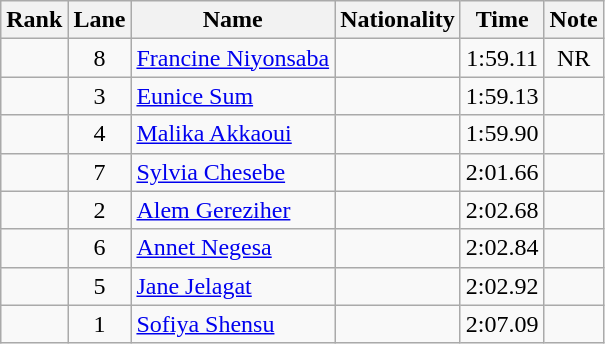<table class="wikitable sortable" style="text-align:center">
<tr>
<th>Rank</th>
<th>Lane</th>
<th>Name</th>
<th>Nationality</th>
<th>Time</th>
<th>Note</th>
</tr>
<tr>
<td></td>
<td>8</td>
<td align="left"><a href='#'>Francine Niyonsaba</a></td>
<td align=left></td>
<td>1:59.11</td>
<td>NR</td>
</tr>
<tr>
<td></td>
<td>3</td>
<td align="left"><a href='#'>Eunice Sum</a></td>
<td align=left></td>
<td>1:59.13</td>
<td></td>
</tr>
<tr>
<td></td>
<td>4</td>
<td align="left"><a href='#'>Malika Akkaoui</a></td>
<td align=left></td>
<td>1:59.90</td>
<td></td>
</tr>
<tr>
<td></td>
<td>7</td>
<td align="left"><a href='#'>Sylvia Chesebe</a></td>
<td align=left></td>
<td>2:01.66</td>
<td></td>
</tr>
<tr>
<td></td>
<td>2</td>
<td align="left"><a href='#'>Alem Gereziher</a></td>
<td align=left></td>
<td>2:02.68</td>
<td></td>
</tr>
<tr>
<td></td>
<td>6</td>
<td align="left"><a href='#'>Annet Negesa</a></td>
<td align=left></td>
<td>2:02.84</td>
<td></td>
</tr>
<tr>
<td></td>
<td>5</td>
<td align="left"><a href='#'>Jane Jelagat</a></td>
<td align=left></td>
<td>2:02.92</td>
<td></td>
</tr>
<tr>
<td></td>
<td>1</td>
<td align="left"><a href='#'>Sofiya Shensu</a></td>
<td align=left></td>
<td>2:07.09</td>
<td></td>
</tr>
</table>
